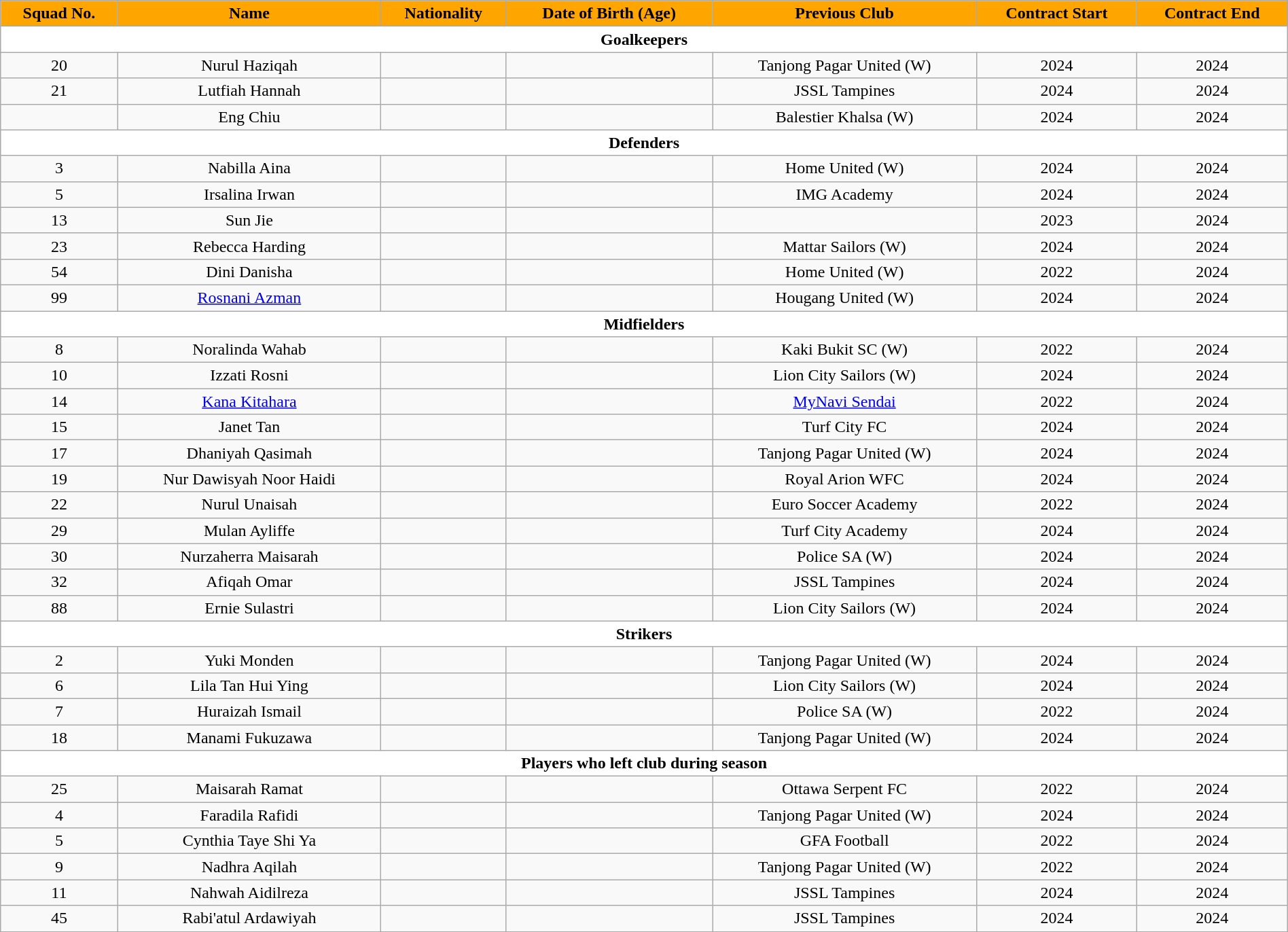<table class="wikitable" style="text-align:center; font-size:100%; width:100%;">
<tr>
<th style="background:#FFA500; color:black; text-align:center;">Squad No.</th>
<th style="background:#FFA500; color:black; text-align:center;">Name</th>
<th style="background:#FFA500; color:black; text-align:center;">Nationality</th>
<th style="background:#FFA500; color:black; text-align:center;">Date of Birth (Age)</th>
<th style="background:#FFA500; color:black; text-align:center;">Previous Club</th>
<th style="background:#FFA500; color:black; text-align:center;">Contract Start</th>
<th style="background:#FFA500; color:black; text-align:center;">Contract End</th>
</tr>
<tr>
<th colspan="8" style="background:white; text-align:center">Goalkeepers</th>
</tr>
<tr>
<td>20</td>
<td>Nurul Haziqah</td>
<td></td>
<td></td>
<td> Tanjong Pagar United (W)</td>
<td>2024</td>
<td>2024</td>
</tr>
<tr>
<td>21</td>
<td>Lutfiah Hannah</td>
<td></td>
<td></td>
<td> JSSL Tampines</td>
<td>2024</td>
<td>2024</td>
</tr>
<tr>
<td></td>
<td>Eng Chiu</td>
<td></td>
<td></td>
<td> Balestier Khalsa (W)</td>
<td>2024</td>
<td>2024</td>
</tr>
<tr>
<th colspan="8" style="background:white; text-align:center">Defenders</th>
</tr>
<tr>
<td>3</td>
<td>Nabilla Aina</td>
<td></td>
<td></td>
<td> Home United (W)</td>
<td>2024</td>
<td>2024</td>
</tr>
<tr>
<td>5</td>
<td>Irsalina Irwan</td>
<td></td>
<td></td>
<td> IMG Academy</td>
<td>2024</td>
<td>2024</td>
</tr>
<tr>
<td>13</td>
<td>Sun Jie</td>
<td></td>
<td></td>
<td></td>
<td>2023</td>
<td>2024</td>
</tr>
<tr>
<td>23</td>
<td>Rebecca Harding</td>
<td></td>
<td></td>
<td> Mattar Sailors (W)</td>
<td>2024</td>
<td>2024</td>
</tr>
<tr>
<td>54</td>
<td>Dini Danisha</td>
<td></td>
<td></td>
<td> Home United (W)</td>
<td>2022</td>
<td>2024</td>
</tr>
<tr>
<td>99</td>
<td><a href='#'>Rosnani Azman</a></td>
<td></td>
<td></td>
<td> Hougang United (W)</td>
<td>2024</td>
<td>2024</td>
</tr>
<tr>
<th colspan="8" style="background:white; text-align:center">Midfielders</th>
</tr>
<tr>
<td>8</td>
<td>Noralinda Wahab</td>
<td></td>
<td></td>
<td> Kaki Bukit SC (W)</td>
<td>2022</td>
<td>2024</td>
</tr>
<tr>
<td>10</td>
<td>Izzati Rosni</td>
<td></td>
<td></td>
<td> Lion City Sailors (W)</td>
<td>2024</td>
<td>2024</td>
</tr>
<tr>
<td>14</td>
<td><a href='#'>Kana Kitahara</a></td>
<td></td>
<td></td>
<td> <a href='#'>MyNavi Sendai</a></td>
<td>2022</td>
<td>2024</td>
</tr>
<tr>
<td>15</td>
<td>Janet Tan</td>
<td></td>
<td></td>
<td> Turf City FC</td>
<td>2024</td>
<td>2024</td>
</tr>
<tr>
<td>17</td>
<td>Dhaniyah Qasimah</td>
<td></td>
<td></td>
<td> Tanjong Pagar United (W)</td>
<td>2024</td>
<td>2024</td>
</tr>
<tr>
<td>19</td>
<td>Nur Dawisyah Noor Haidi</td>
<td></td>
<td></td>
<td> Royal Arion WFC</td>
<td>2024</td>
<td>2024</td>
</tr>
<tr>
<td>22</td>
<td>Nurul Unaisah</td>
<td></td>
<td></td>
<td> Euro Soccer Academy</td>
<td>2022</td>
<td>2024</td>
</tr>
<tr>
<td>29</td>
<td>Mulan Ayliffe</td>
<td></td>
<td></td>
<td> Turf City Academy</td>
<td>2024</td>
<td>2024</td>
</tr>
<tr>
<td>30</td>
<td>Nurzaherra Maisarah</td>
<td></td>
<td></td>
<td> Police SA (W)</td>
<td>2024</td>
<td>2024</td>
</tr>
<tr>
<td>32</td>
<td>Afiqah Omar</td>
<td></td>
<td></td>
<td> JSSL Tampines</td>
<td>2024</td>
<td>2024</td>
</tr>
<tr>
<td>88</td>
<td>Ernie Sulastri</td>
<td></td>
<td></td>
<td> Lion City Sailors (W)</td>
<td>2024</td>
<td>2024</td>
</tr>
<tr>
<th colspan="8" style="background:white; text-align:center">Strikers</th>
</tr>
<tr>
<td>2</td>
<td>Yuki Monden</td>
<td></td>
<td></td>
<td> Tanjong Pagar United (W)</td>
<td>2024</td>
<td>2024</td>
</tr>
<tr>
<td>6</td>
<td>Lila Tan Hui Ying</td>
<td></td>
<td></td>
<td> Lion City Sailors (W)</td>
<td>2024</td>
<td>2024</td>
</tr>
<tr>
<td>7</td>
<td>Huraizah Ismail</td>
<td></td>
<td></td>
<td> Police SA (W)</td>
<td>2022</td>
<td>2024</td>
</tr>
<tr>
<td>18</td>
<td>Manami Fukuzawa</td>
<td></td>
<td></td>
<td> Tanjong Pagar United (W)</td>
<td>2024</td>
<td>2024</td>
</tr>
<tr>
<th colspan="8" style="background:white; text-align:center">Players who left club during season</th>
</tr>
<tr>
<td>25</td>
<td>Maisarah Ramat</td>
<td></td>
<td></td>
<td> Ottawa Serpent FC</td>
<td>2022</td>
<td>2024</td>
</tr>
<tr>
<td>4</td>
<td>Faradila Rafidi</td>
<td></td>
<td></td>
<td> Tanjong Pagar United (W)</td>
<td>2024</td>
<td>2024</td>
</tr>
<tr>
<td>5</td>
<td>Cynthia Taye Shi Ya</td>
<td></td>
<td></td>
<td> GFA Football</td>
<td>2022</td>
<td>2024</td>
</tr>
<tr>
<td>9</td>
<td>Nadhra Aqilah</td>
<td></td>
<td></td>
<td> Tanjong Pagar United (W)</td>
<td>2022</td>
<td>2024</td>
</tr>
<tr>
<td>11</td>
<td>Nahwah Aidilreza</td>
<td></td>
<td></td>
<td> JSSL Tampines</td>
<td>2024</td>
<td>2024</td>
</tr>
<tr>
<td>45</td>
<td>Rabi'atul Ardawiyah</td>
<td></td>
<td></td>
<td> JSSL Tampines</td>
<td>2024</td>
<td>2024</td>
</tr>
<tr>
</tr>
</table>
